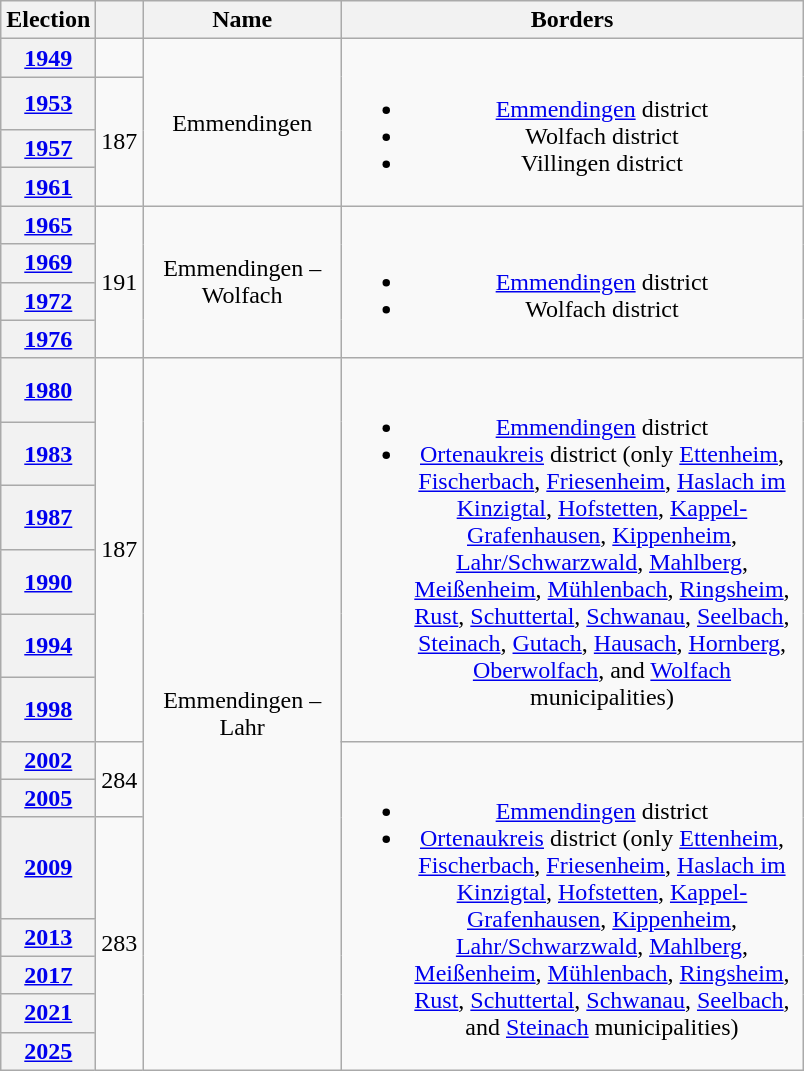<table class=wikitable style="text-align:center">
<tr>
<th>Election</th>
<th></th>
<th width=125px>Name</th>
<th width=300px>Borders</th>
</tr>
<tr>
<th><a href='#'>1949</a></th>
<td></td>
<td rowspan=4>Emmendingen</td>
<td rowspan=4><br><ul><li><a href='#'>Emmendingen</a> district</li><li>Wolfach district</li><li>Villingen district</li></ul></td>
</tr>
<tr>
<th><a href='#'>1953</a></th>
<td rowspan=3>187</td>
</tr>
<tr>
<th><a href='#'>1957</a></th>
</tr>
<tr>
<th><a href='#'>1961</a></th>
</tr>
<tr>
<th><a href='#'>1965</a></th>
<td rowspan=4>191</td>
<td rowspan=4>Emmendingen – Wolfach</td>
<td rowspan=4><br><ul><li><a href='#'>Emmendingen</a> district</li><li>Wolfach district</li></ul></td>
</tr>
<tr>
<th><a href='#'>1969</a></th>
</tr>
<tr>
<th><a href='#'>1972</a></th>
</tr>
<tr>
<th><a href='#'>1976</a></th>
</tr>
<tr>
<th><a href='#'>1980</a></th>
<td rowspan=6>187</td>
<td rowspan=13>Emmendingen – Lahr</td>
<td rowspan=6><br><ul><li><a href='#'>Emmendingen</a> district</li><li><a href='#'>Ortenaukreis</a> district (only <a href='#'>Ettenheim</a>, <a href='#'>Fischerbach</a>, <a href='#'>Friesenheim</a>, <a href='#'>Haslach im Kinzigtal</a>, <a href='#'>Hofstetten</a>, <a href='#'>Kappel-Grafenhausen</a>, <a href='#'>Kippenheim</a>, <a href='#'>Lahr/Schwarzwald</a>, <a href='#'>Mahlberg</a>, <a href='#'>Meißenheim</a>, <a href='#'>Mühlenbach</a>, <a href='#'>Ringsheim</a>, <a href='#'>Rust</a>, <a href='#'>Schuttertal</a>, <a href='#'>Schwanau</a>, <a href='#'>Seelbach</a>, <a href='#'>Steinach</a>, <a href='#'>Gutach</a>, <a href='#'>Hausach</a>, <a href='#'>Hornberg</a>, <a href='#'>Oberwolfach</a>, and <a href='#'>Wolfach</a> municipalities)</li></ul></td>
</tr>
<tr>
<th><a href='#'>1983</a></th>
</tr>
<tr>
<th><a href='#'>1987</a></th>
</tr>
<tr>
<th><a href='#'>1990</a></th>
</tr>
<tr>
<th><a href='#'>1994</a></th>
</tr>
<tr>
<th><a href='#'>1998</a></th>
</tr>
<tr>
<th><a href='#'>2002</a></th>
<td rowspan=2>284</td>
<td rowspan=7><br><ul><li><a href='#'>Emmendingen</a> district</li><li><a href='#'>Ortenaukreis</a> district (only <a href='#'>Ettenheim</a>, <a href='#'>Fischerbach</a>, <a href='#'>Friesenheim</a>, <a href='#'>Haslach im Kinzigtal</a>, <a href='#'>Hofstetten</a>, <a href='#'>Kappel-Grafenhausen</a>, <a href='#'>Kippenheim</a>, <a href='#'>Lahr/Schwarzwald</a>, <a href='#'>Mahlberg</a>, <a href='#'>Meißenheim</a>, <a href='#'>Mühlenbach</a>, <a href='#'>Ringsheim</a>, <a href='#'>Rust</a>, <a href='#'>Schuttertal</a>, <a href='#'>Schwanau</a>, <a href='#'>Seelbach</a>, and <a href='#'>Steinach</a> municipalities)</li></ul></td>
</tr>
<tr>
<th><a href='#'>2005</a></th>
</tr>
<tr>
<th><a href='#'>2009</a></th>
<td rowspan=5>283</td>
</tr>
<tr>
<th><a href='#'>2013</a></th>
</tr>
<tr>
<th><a href='#'>2017</a></th>
</tr>
<tr>
<th><a href='#'>2021</a></th>
</tr>
<tr>
<th><a href='#'>2025</a></th>
</tr>
</table>
